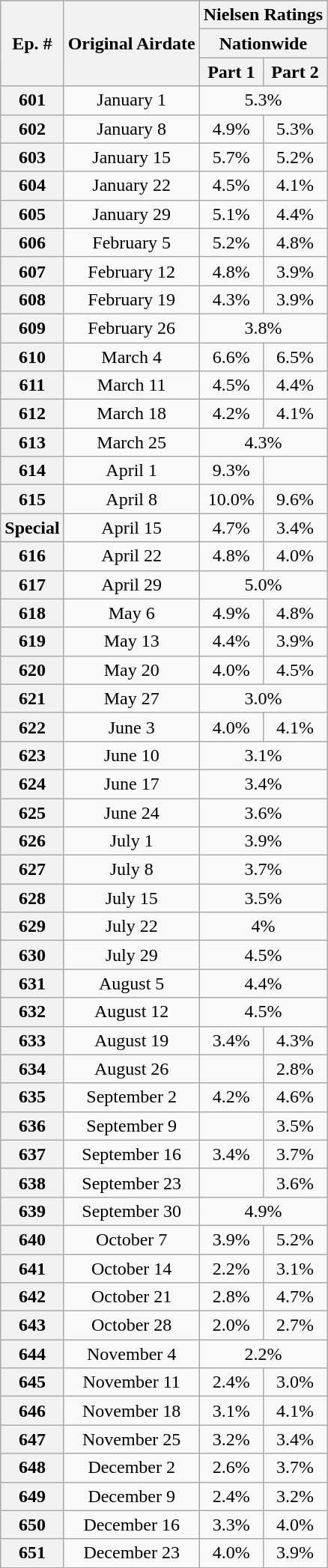<table class="wikitable" style="text-align:center;">
<tr>
<th rowspan=3>Ep. #</th>
<th rowspan=3>Original Airdate</th>
<th colspan=2><strong>Nielsen Ratings</strong></th>
</tr>
<tr>
<th colspan=2><strong>Nationwide</strong></th>
</tr>
<tr>
<th>Part 1</th>
<th>Part 2</th>
</tr>
<tr>
<th>601</th>
<td>January 1</td>
<td colspan=2>5.3%</td>
</tr>
<tr>
<th>602</th>
<td>January 8</td>
<td>4.9%</td>
<td>5.3%</td>
</tr>
<tr>
<th>603</th>
<td>January 15</td>
<td>5.7%</td>
<td>5.2%</td>
</tr>
<tr>
<th>604</th>
<td>January 22</td>
<td>4.5%</td>
<td>4.1%</td>
</tr>
<tr>
<th>605</th>
<td>January 29</td>
<td>5.1%</td>
<td>4.4%</td>
</tr>
<tr>
<th>606</th>
<td>February 5</td>
<td>5.2%</td>
<td>4.8%</td>
</tr>
<tr>
<th>607</th>
<td>February 12</td>
<td>4.8%</td>
<td>3.9%</td>
</tr>
<tr>
<th>608</th>
<td>February 19</td>
<td>4.3%</td>
<td>3.9%</td>
</tr>
<tr>
<th>609</th>
<td>February 26</td>
<td colspan=2>3.8%</td>
</tr>
<tr>
<th>610</th>
<td>March 4</td>
<td>6.6%</td>
<td>6.5%</td>
</tr>
<tr>
<th>611</th>
<td>March 11</td>
<td>4.5%</td>
<td>4.4%</td>
</tr>
<tr>
<th>612</th>
<td>March 18</td>
<td>4.2%</td>
<td>4.1%</td>
</tr>
<tr>
<th>613</th>
<td>March 25</td>
<td colspan=2>4.3%</td>
</tr>
<tr>
<th>614</th>
<td>April 1</td>
<td>9.3%</td>
<td></td>
</tr>
<tr>
<th>615</th>
<td>April 8</td>
<td>10.0%</td>
<td>9.6%</td>
</tr>
<tr>
<th>Special</th>
<td>April 15</td>
<td>4.7%</td>
<td>3.4%</td>
</tr>
<tr>
<th>616</th>
<td>April 22</td>
<td>4.8%</td>
<td>4.0%</td>
</tr>
<tr>
<th>617</th>
<td>April 29</td>
<td colspan=2>5.0%</td>
</tr>
<tr>
<th>618</th>
<td>May 6</td>
<td>4.9%</td>
<td>4.8%</td>
</tr>
<tr>
<th>619</th>
<td>May 13</td>
<td>4.4%</td>
<td>3.9%</td>
</tr>
<tr>
<th>620</th>
<td>May 20</td>
<td>4.0%</td>
<td>4.5%</td>
</tr>
<tr>
<th>621</th>
<td>May 27</td>
<td colspan=2>3.0%</td>
</tr>
<tr>
<th>622</th>
<td>June 3</td>
<td>4.0%</td>
<td>4.1%</td>
</tr>
<tr>
<th>623</th>
<td>June 10</td>
<td colspan=2>3.1%</td>
</tr>
<tr>
<th>624</th>
<td>June 17</td>
<td colspan=2>3.4%</td>
</tr>
<tr>
<th>625</th>
<td>June 24</td>
<td colspan=2>3.6%</td>
</tr>
<tr>
<th>626</th>
<td>July 1</td>
<td colspan=2>3.9%</td>
</tr>
<tr>
<th>627</th>
<td>July 8</td>
<td colspan=2>3.7%</td>
</tr>
<tr>
<th>628</th>
<td>July 15</td>
<td colspan=2>3.5%</td>
</tr>
<tr>
<th>629</th>
<td>July 22</td>
<td colspan=2>4%</td>
</tr>
<tr>
<th>630</th>
<td>July 29</td>
<td colspan=2>4.5%</td>
</tr>
<tr>
<th>631</th>
<td>August 5</td>
<td colspan=2>4.4%</td>
</tr>
<tr>
<th>632</th>
<td>August 12</td>
<td colspan=2>4.5%</td>
</tr>
<tr>
<th>633</th>
<td>August 19</td>
<td>3.4%</td>
<td>4.3%</td>
</tr>
<tr>
<th>634</th>
<td>August 26</td>
<td></td>
<td>2.8%</td>
</tr>
<tr>
<th>635</th>
<td>September 2</td>
<td>4.2%</td>
<td>4.6%</td>
</tr>
<tr>
<th>636</th>
<td>September 9</td>
<td></td>
<td>3.5%</td>
</tr>
<tr>
<th>637</th>
<td>September 16</td>
<td>3.4%</td>
<td>3.7%</td>
</tr>
<tr>
<th>638</th>
<td>September 23</td>
<td></td>
<td>3.6%</td>
</tr>
<tr>
<th>639</th>
<td>September 30</td>
<td colspan=2>4.9%</td>
</tr>
<tr>
<th>640</th>
<td>October 7</td>
<td>3.9%</td>
<td>5.2%</td>
</tr>
<tr>
<th>641</th>
<td>October 14</td>
<td>2.2%</td>
<td>3.1%</td>
</tr>
<tr>
<th>642</th>
<td>October 21</td>
<td>2.8%</td>
<td>4.7%</td>
</tr>
<tr>
<th>643</th>
<td>October 28</td>
<td>2.0%</td>
<td>2.7%</td>
</tr>
<tr>
<th>644</th>
<td>November 4</td>
<td colspan=2>2.2%</td>
</tr>
<tr>
<th>645</th>
<td>November 11</td>
<td>2.4%</td>
<td>3.0%</td>
</tr>
<tr>
<th>646</th>
<td>November 18</td>
<td>3.1%</td>
<td>4.1%</td>
</tr>
<tr>
<th>647</th>
<td>November 25</td>
<td>3.2%</td>
<td>3.4%</td>
</tr>
<tr>
<th>648</th>
<td>December 2</td>
<td>2.6%</td>
<td>3.7%</td>
</tr>
<tr>
<th>649</th>
<td>December 9</td>
<td>2.4%</td>
<td>3.2%</td>
</tr>
<tr>
<th>650</th>
<td>December 16</td>
<td>3.3%</td>
<td>4.0%</td>
</tr>
<tr>
<th>651</th>
<td>December 23</td>
<td>4.0%</td>
<td>3.9%</td>
</tr>
</table>
